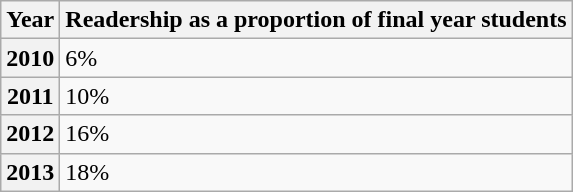<table border="1" class="wikitable">
<tr>
<th>Year</th>
<th>Readership as a proportion of final year students</th>
</tr>
<tr>
<th>2010</th>
<td>6% </td>
</tr>
<tr>
<th>2011</th>
<td>10% </td>
</tr>
<tr>
<th>2012</th>
<td>16% </td>
</tr>
<tr>
<th>2013</th>
<td>18% </td>
</tr>
</table>
